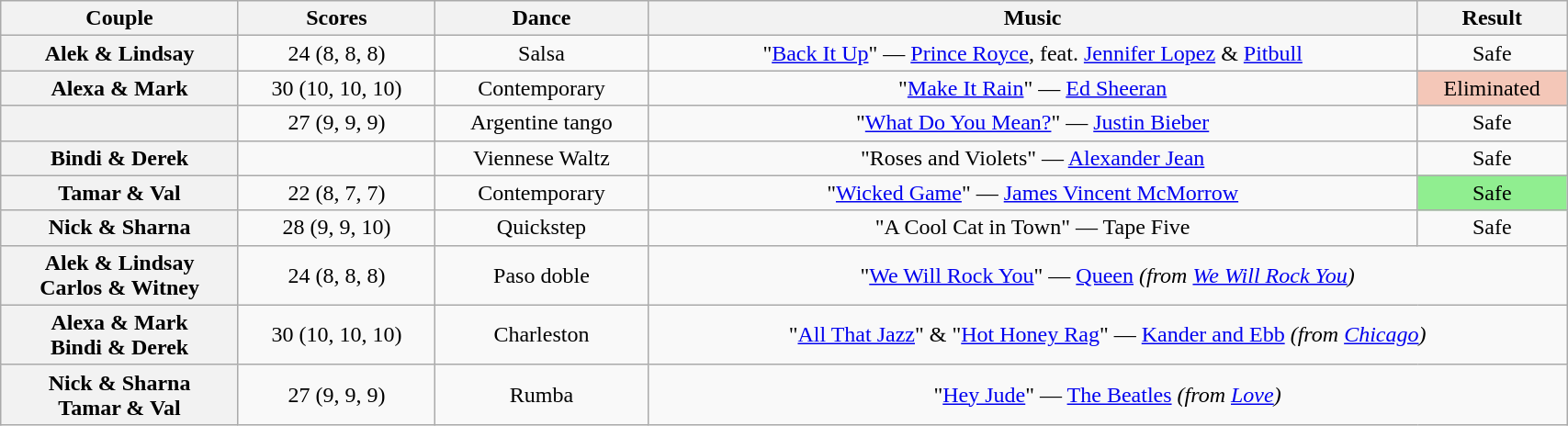<table class="wikitable sortable" style="text-align:center; width:90%">
<tr>
<th scope="col">Couple</th>
<th scope="col">Scores</th>
<th scope="col" class="unsortable">Dance</th>
<th scope="col" class="unsortable">Music</th>
<th scope="col" class="unsortable">Result</th>
</tr>
<tr>
<th scope="row">Alek & Lindsay</th>
<td>24 (8, 8, 8)</td>
<td>Salsa</td>
<td>"<a href='#'>Back It Up</a>" — <a href='#'>Prince Royce</a>, feat. <a href='#'>Jennifer Lopez</a> & <a href='#'>Pitbull</a></td>
<td>Safe</td>
</tr>
<tr>
<th scope="row">Alexa & Mark</th>
<td>30 (10, 10, 10)</td>
<td>Contemporary</td>
<td>"<a href='#'>Make It Rain</a>" — <a href='#'>Ed Sheeran</a></td>
<td bgcolor=f4c7b8>Eliminated</td>
</tr>
<tr>
<th scope="row"></th>
<td>27 (9, 9, 9)</td>
<td>Argentine tango</td>
<td>"<a href='#'>What Do You Mean?</a>" — <a href='#'>Justin Bieber</a></td>
<td>Safe</td>
</tr>
<tr>
<th scope="row">Bindi & Derek</th>
<td></td>
<td>Viennese Waltz</td>
<td>"Roses and Violets" — <a href='#'>Alexander Jean</a></td>
<td>Safe</td>
</tr>
<tr>
<th scope="row">Tamar & Val</th>
<td>22 (8, 7, 7)</td>
<td>Contemporary</td>
<td>"<a href='#'>Wicked Game</a>" — <a href='#'>James Vincent McMorrow</a></td>
<td bgcolor=lightgreen>Safe<br></td>
</tr>
<tr>
<th scope="row">Nick & Sharna</th>
<td>28 (9, 9, 10)</td>
<td>Quickstep</td>
<td>"A Cool Cat in Town" — Tape Five</td>
<td>Safe</td>
</tr>
<tr>
<th scope="row">Alek & Lindsay<br>Carlos & Witney</th>
<td>24 (8, 8, 8)</td>
<td>Paso doble</td>
<td colspan=2>"<a href='#'>We Will Rock You</a>" — <a href='#'>Queen</a> <em>(from <a href='#'>We Will Rock You</a>)</em></td>
</tr>
<tr>
<th scope="row">Alexa & Mark<br>Bindi & Derek</th>
<td>30 (10, 10, 10)</td>
<td>Charleston</td>
<td colspan=2>"<a href='#'>All That Jazz</a>" & "<a href='#'>Hot Honey Rag</a>" — <a href='#'>Kander and Ebb</a> <em>(from <a href='#'>Chicago</a>)</em></td>
</tr>
<tr>
<th scope="row">Nick & Sharna<br>Tamar & Val</th>
<td>27 (9, 9, 9)</td>
<td>Rumba</td>
<td colspan=2>"<a href='#'>Hey Jude</a>" — <a href='#'>The Beatles</a> <em>(from <a href='#'>Love</a>)</em></td>
</tr>
</table>
